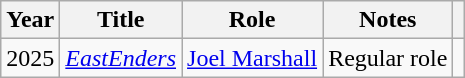<table class="wikitable sortable">
<tr>
<th>Year</th>
<th>Title</th>
<th>Role</th>
<th>Notes</th>
<th></th>
</tr>
<tr>
<td>2025</td>
<td><em><a href='#'>EastEnders</a></em></td>
<td><a href='#'>Joel Marshall</a></td>
<td>Regular role</td>
<td align="center"></td>
</tr>
</table>
